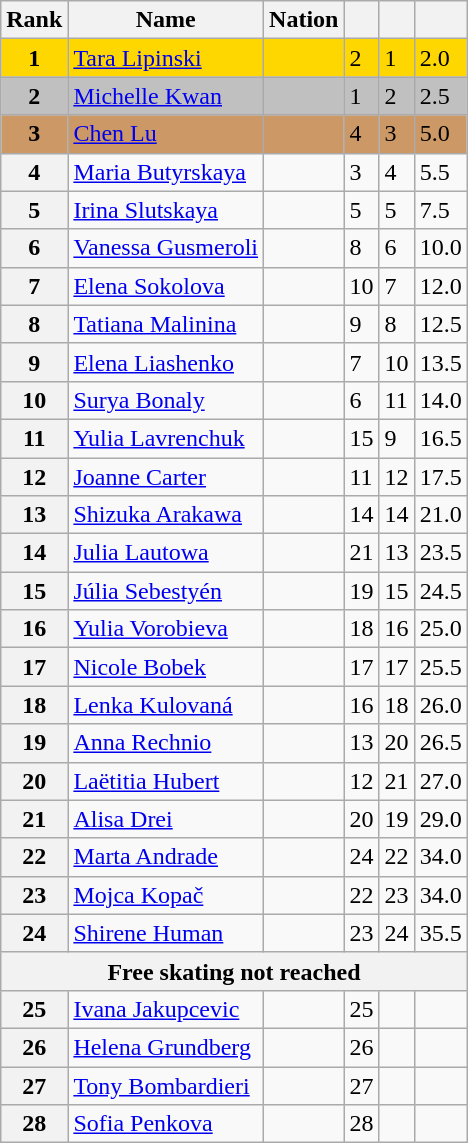<table class="wikitable sortable">
<tr>
<th>Rank</th>
<th>Name</th>
<th>Nation</th>
<th></th>
<th></th>
<th></th>
</tr>
<tr style="background:gold">
<td style="text-align:center"><strong>1</strong></td>
<td><a href='#'>Tara Lipinski</a></td>
<td></td>
<td>2</td>
<td>1</td>
<td>2.0</td>
</tr>
<tr style="background:silver">
<td style="text-align:center"><strong>2</strong></td>
<td><a href='#'>Michelle Kwan</a></td>
<td></td>
<td>1</td>
<td>2</td>
<td>2.5</td>
</tr>
<tr style="background:#cc9966">
<td style="text-align:center"><strong>3</strong></td>
<td><a href='#'>Chen Lu</a></td>
<td></td>
<td>4</td>
<td>3</td>
<td>5.0</td>
</tr>
<tr>
<th>4</th>
<td><a href='#'>Maria Butyrskaya</a></td>
<td></td>
<td>3</td>
<td>4</td>
<td>5.5</td>
</tr>
<tr>
<th>5</th>
<td><a href='#'>Irina Slutskaya</a></td>
<td></td>
<td>5</td>
<td>5</td>
<td>7.5</td>
</tr>
<tr>
<th>6</th>
<td><a href='#'>Vanessa Gusmeroli</a></td>
<td></td>
<td>8</td>
<td>6</td>
<td>10.0</td>
</tr>
<tr>
<th>7</th>
<td><a href='#'>Elena Sokolova</a></td>
<td></td>
<td>10</td>
<td>7</td>
<td>12.0</td>
</tr>
<tr>
<th>8</th>
<td><a href='#'>Tatiana Malinina</a></td>
<td></td>
<td>9</td>
<td>8</td>
<td>12.5</td>
</tr>
<tr>
<th>9</th>
<td><a href='#'>Elena Liashenko</a></td>
<td></td>
<td>7</td>
<td>10</td>
<td>13.5</td>
</tr>
<tr>
<th>10</th>
<td><a href='#'>Surya Bonaly</a></td>
<td></td>
<td>6</td>
<td>11</td>
<td>14.0</td>
</tr>
<tr>
<th>11</th>
<td><a href='#'>Yulia Lavrenchuk</a></td>
<td></td>
<td>15</td>
<td>9</td>
<td>16.5</td>
</tr>
<tr>
<th>12</th>
<td><a href='#'>Joanne Carter</a></td>
<td></td>
<td>11</td>
<td>12</td>
<td>17.5</td>
</tr>
<tr>
<th>13</th>
<td><a href='#'>Shizuka Arakawa</a></td>
<td></td>
<td>14</td>
<td>14</td>
<td>21.0</td>
</tr>
<tr>
<th>14</th>
<td><a href='#'>Julia Lautowa</a></td>
<td></td>
<td>21</td>
<td>13</td>
<td>23.5</td>
</tr>
<tr>
<th>15</th>
<td><a href='#'>Júlia Sebestyén</a></td>
<td></td>
<td>19</td>
<td>15</td>
<td>24.5</td>
</tr>
<tr>
<th>16</th>
<td><a href='#'>Yulia Vorobieva</a></td>
<td></td>
<td>18</td>
<td>16</td>
<td>25.0</td>
</tr>
<tr>
<th>17</th>
<td><a href='#'>Nicole Bobek</a></td>
<td></td>
<td>17</td>
<td>17</td>
<td>25.5</td>
</tr>
<tr>
<th>18</th>
<td><a href='#'>Lenka Kulovaná</a></td>
<td></td>
<td>16</td>
<td>18</td>
<td>26.0</td>
</tr>
<tr>
<th>19</th>
<td><a href='#'>Anna Rechnio</a></td>
<td></td>
<td>13</td>
<td>20</td>
<td>26.5</td>
</tr>
<tr>
<th>20</th>
<td><a href='#'>Laëtitia Hubert</a></td>
<td></td>
<td>12</td>
<td>21</td>
<td>27.0</td>
</tr>
<tr>
<th>21</th>
<td><a href='#'>Alisa Drei</a></td>
<td></td>
<td>20</td>
<td>19</td>
<td>29.0</td>
</tr>
<tr>
<th>22</th>
<td><a href='#'>Marta Andrade</a></td>
<td></td>
<td>24</td>
<td>22</td>
<td>34.0</td>
</tr>
<tr>
<th>23</th>
<td><a href='#'>Mojca Kopač</a></td>
<td></td>
<td>22</td>
<td>23</td>
<td>34.0</td>
</tr>
<tr>
<th>24</th>
<td><a href='#'>Shirene Human</a></td>
<td></td>
<td>23</td>
<td>24</td>
<td>35.5</td>
</tr>
<tr>
<th colspan=6>Free skating not reached</th>
</tr>
<tr>
<th>25</th>
<td><a href='#'>Ivana Jakupcevic</a></td>
<td></td>
<td>25</td>
<td></td>
<td></td>
</tr>
<tr>
<th>26</th>
<td><a href='#'>Helena Grundberg</a></td>
<td></td>
<td>26</td>
<td></td>
<td></td>
</tr>
<tr>
<th>27</th>
<td><a href='#'>Tony Bombardieri</a></td>
<td></td>
<td>27</td>
<td></td>
<td></td>
</tr>
<tr>
<th>28</th>
<td><a href='#'>Sofia Penkova</a></td>
<td></td>
<td>28</td>
<td></td>
<td></td>
</tr>
</table>
